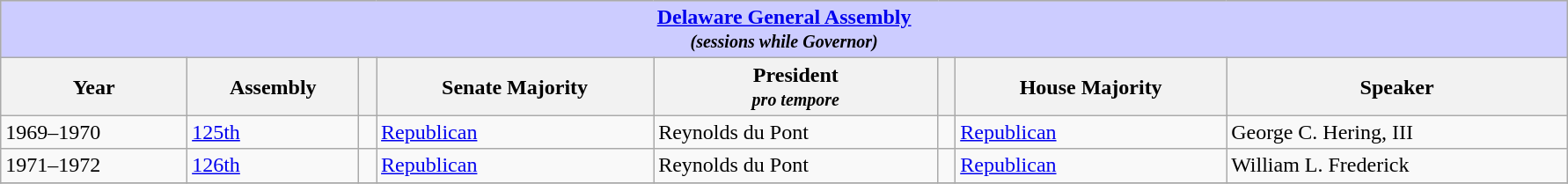<table class=wikitable style="width: 94%" style="text-align: center;" align="center">
<tr bgcolor=#cccccc>
<th colspan=8 style="background: #ccccff;"><a href='#'>Delaware General Assembly</a> <br> <small><em>(sessions while Governor)</em></small></th>
</tr>
<tr>
<th>Year</th>
<th>Assembly</th>
<th></th>
<th>Senate Majority</th>
<th>President<br><em><small>pro tempore</small></em></th>
<th></th>
<th>House Majority</th>
<th>Speaker</th>
</tr>
<tr>
<td>1969–1970</td>
<td><a href='#'>125th</a></td>
<td></td>
<td><a href='#'>Republican</a></td>
<td>Reynolds du Pont</td>
<td></td>
<td><a href='#'>Republican</a></td>
<td>George C. Hering, III</td>
</tr>
<tr>
<td>1971–1972</td>
<td><a href='#'>126th</a></td>
<td></td>
<td><a href='#'>Republican</a></td>
<td>Reynolds du Pont</td>
<td></td>
<td><a href='#'>Republican</a></td>
<td>William L. Frederick</td>
</tr>
<tr>
</tr>
</table>
